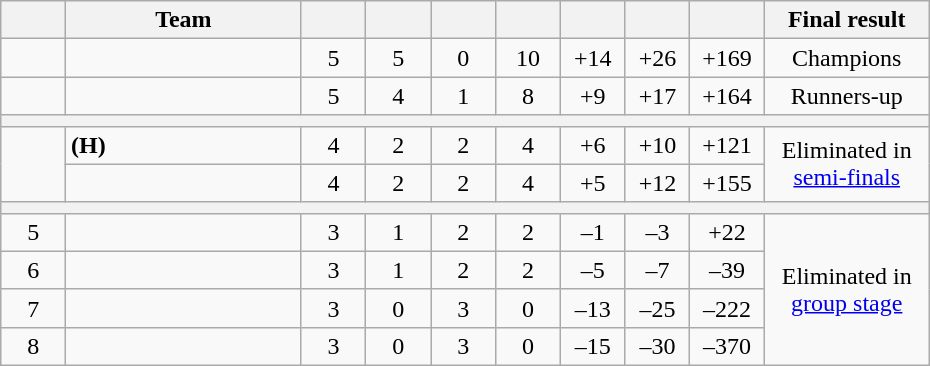<table class=wikitable style="text-align:center;" width=620>
<tr Indonesia>
<th width=5.5%></th>
<th width=20%>Team</th>
<th width=5.5%></th>
<th width=5.5%></th>
<th width=5.5%></th>
<th width=5.5%></th>
<th width=5.5%></th>
<th width=5.5%></th>
<th width=5.5%></th>
<th width=14%>Final result</th>
</tr>
<tr>
<td></td>
<td align="left"></td>
<td>5</td>
<td>5</td>
<td>0</td>
<td>10</td>
<td>+14</td>
<td>+26</td>
<td>+169</td>
<td>Champions</td>
</tr>
<tr>
<td></td>
<td align="left"></td>
<td>5</td>
<td>4</td>
<td>1</td>
<td>8</td>
<td>+9</td>
<td>+17</td>
<td>+164</td>
<td>Runners-up</td>
</tr>
<tr>
<th colspan="10"></th>
</tr>
<tr>
<td rowspan="2"></td>
<td align="left"> <strong>(H)</strong></td>
<td>4</td>
<td>2</td>
<td>2</td>
<td>4</td>
<td>+6</td>
<td>+10</td>
<td>+121</td>
<td rowspan="2">Eliminated in <a href='#'>semi-finals</a></td>
</tr>
<tr>
<td align="left"></td>
<td>4</td>
<td>2</td>
<td>2</td>
<td>4</td>
<td>+5</td>
<td>+12</td>
<td>+155</td>
</tr>
<tr>
<th colspan="10"></th>
</tr>
<tr>
<td>5</td>
<td align="left"></td>
<td>3</td>
<td>1</td>
<td>2</td>
<td>2</td>
<td>–1</td>
<td>–3</td>
<td>+22</td>
<td rowspan="4">Eliminated in <a href='#'>group stage</a></td>
</tr>
<tr>
<td>6</td>
<td align="left"></td>
<td>3</td>
<td>1</td>
<td>2</td>
<td>2</td>
<td>–5</td>
<td>–7</td>
<td>–39</td>
</tr>
<tr>
<td>7</td>
<td align="left"></td>
<td>3</td>
<td>0</td>
<td>3</td>
<td>0</td>
<td>–13</td>
<td>–25</td>
<td>–222</td>
</tr>
<tr>
<td>8</td>
<td align="left"></td>
<td>3</td>
<td>0</td>
<td>3</td>
<td>0</td>
<td>–15</td>
<td>–30</td>
<td>–370</td>
</tr>
</table>
